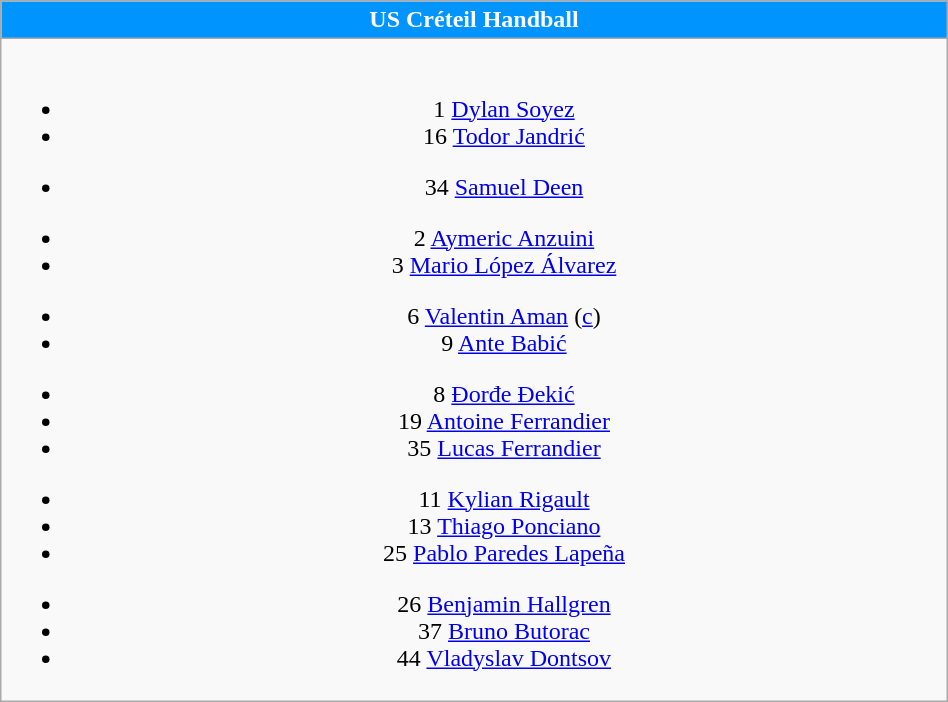<table class="wikitable" style="font-size:100%; text-align:center; width:50%">
<tr>
<th colspan=5 style="background-color:#0094FF;color:white;text-align:center;"> US Créteil Handball</th>
</tr>
<tr>
<td><br>
<ul><li>1  <a href='#'>Dylan Soyez</a></li><li>16  <a href='#'>Todor Jandrić</a></li></ul><ul><li>34  <a href='#'>Samuel Deen</a></li></ul><ul><li>2  <a href='#'>Aymeric Anzuini</a></li><li>3  <a href='#'>Mario López Álvarez</a></li></ul><ul><li>6  <a href='#'>Valentin Aman</a> (<a href='#'>c</a>)</li><li>9  <a href='#'>Ante Babić</a></li></ul><ul><li>8  <a href='#'>Đorđe Đekić</a></li><li>19  <a href='#'>Antoine Ferrandier</a></li><li>35  <a href='#'>Lucas Ferrandier</a></li></ul><ul><li>11  <a href='#'>Kylian Rigault</a></li><li>13  <a href='#'>Thiago Ponciano</a></li><li>25  <a href='#'>Pablo Paredes Lapeña</a></li></ul><ul><li>26  <a href='#'>Benjamin Hallgren</a></li><li>37  <a href='#'>Bruno Butorac</a></li><li>44  <a href='#'>Vladyslav Dontsov</a></li></ul></td>
</tr>
</table>
